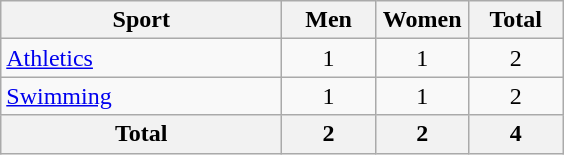<table class="wikitable sortable" style="text-align:center;">
<tr>
<th width=180>Sport</th>
<th width=55>Men</th>
<th width=55>Women</th>
<th width=55>Total</th>
</tr>
<tr>
<td align=left><a href='#'>Athletics</a></td>
<td>1</td>
<td>1</td>
<td>2</td>
</tr>
<tr>
<td align=left><a href='#'>Swimming</a></td>
<td>1</td>
<td>1</td>
<td>2</td>
</tr>
<tr>
<th>Total</th>
<th>2</th>
<th>2</th>
<th>4</th>
</tr>
</table>
